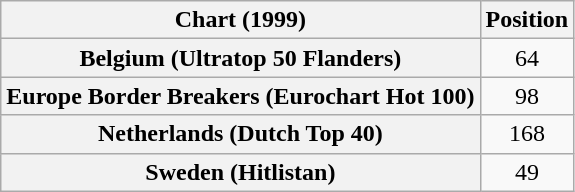<table class="wikitable plainrowheaders" style="text-align:center">
<tr>
<th>Chart (1999)</th>
<th>Position</th>
</tr>
<tr>
<th scope="row">Belgium (Ultratop 50 Flanders)</th>
<td>64</td>
</tr>
<tr>
<th scope="row">Europe Border Breakers (Eurochart Hot 100)</th>
<td>98</td>
</tr>
<tr>
<th scope="row">Netherlands (Dutch Top 40)</th>
<td>168</td>
</tr>
<tr>
<th scope="row">Sweden (Hitlistan)</th>
<td>49</td>
</tr>
</table>
